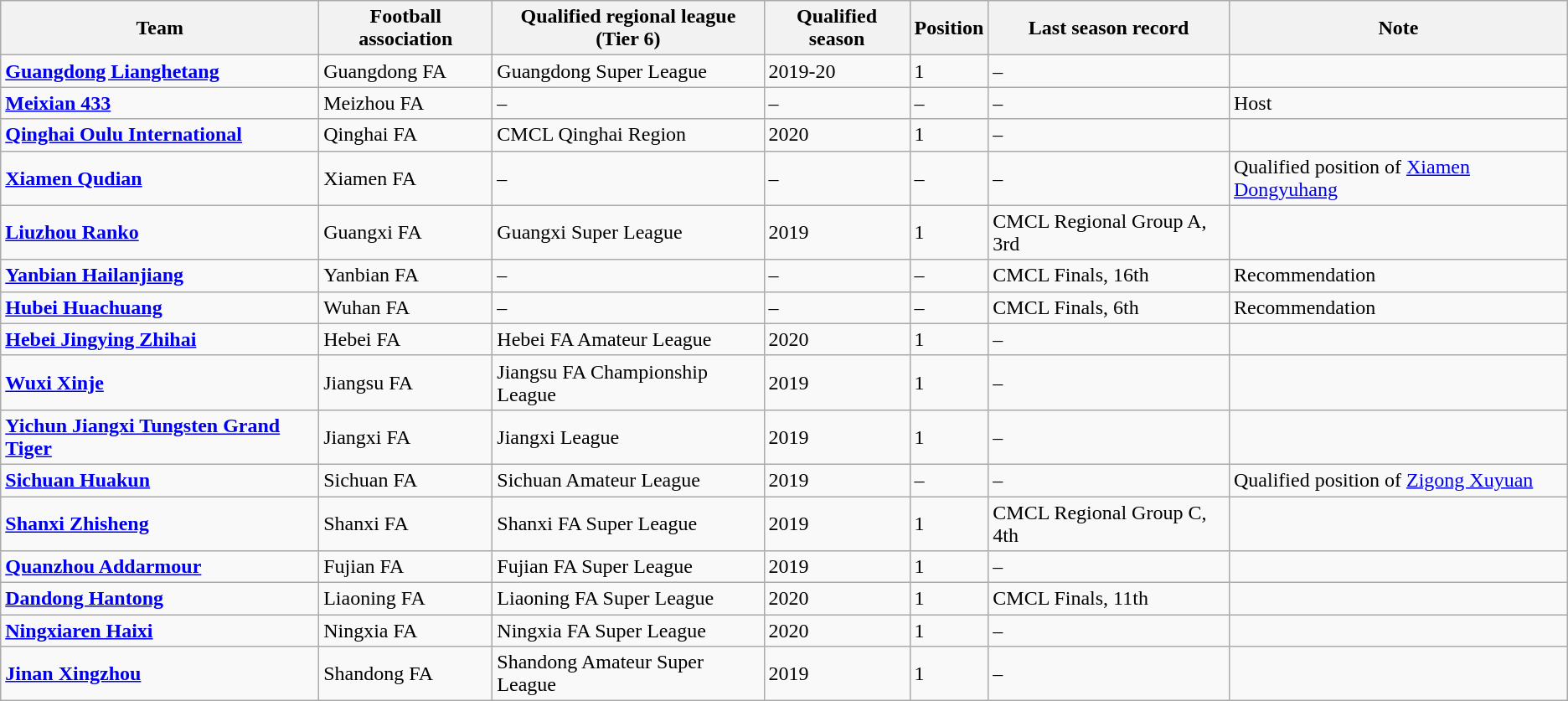<table class="wikitable sortable">
<tr>
<th>Team</th>
<th>Football association</th>
<th>Qualified regional league<br><strong>(Tier 6)</strong></th>
<th>Qualified season</th>
<th>Position</th>
<th>Last season record</th>
<th>Note</th>
</tr>
<tr>
<td><strong><a href='#'>Guangdong Lianghetang</a></strong></td>
<td>Guangdong FA</td>
<td>Guangdong Super League</td>
<td>2019-20</td>
<td>1</td>
<td>–</td>
<td></td>
</tr>
<tr>
<td><strong><a href='#'>Meixian 433</a></strong></td>
<td>Meizhou FA</td>
<td>–</td>
<td>–</td>
<td>–</td>
<td>–</td>
<td>Host</td>
</tr>
<tr>
<td><strong><a href='#'>Qinghai Oulu International</a></strong></td>
<td>Qinghai FA</td>
<td>CMCL Qinghai Region</td>
<td>2020</td>
<td>1</td>
<td>–</td>
<td></td>
</tr>
<tr>
<td><strong><a href='#'>Xiamen Qudian</a></strong></td>
<td>Xiamen FA</td>
<td>–</td>
<td>–</td>
<td>–</td>
<td>–</td>
<td>Qualified position of <a href='#'>Xiamen Dongyuhang</a></td>
</tr>
<tr>
<td><strong><a href='#'>Liuzhou Ranko</a></strong></td>
<td>Guangxi FA</td>
<td>Guangxi Super League</td>
<td>2019</td>
<td>1</td>
<td>CMCL Regional Group A, 3rd</td>
<td></td>
</tr>
<tr>
<td><a href='#'><strong>Yanbian Hailanjiang</strong></a></td>
<td>Yanbian FA</td>
<td>–</td>
<td>–</td>
<td>–</td>
<td>CMCL Finals, 16th</td>
<td>Recommendation</td>
</tr>
<tr>
<td><strong><a href='#'>Hubei Huachuang</a></strong></td>
<td>Wuhan FA</td>
<td>–</td>
<td>–</td>
<td>–</td>
<td>CMCL Finals, 6th</td>
<td>Recommendation</td>
</tr>
<tr>
<td><strong><a href='#'>Hebei Jingying Zhihai</a></strong></td>
<td>Hebei FA</td>
<td>Hebei FA Amateur League</td>
<td>2020</td>
<td>1</td>
<td>–</td>
<td></td>
</tr>
<tr>
<td><strong><a href='#'>Wuxi Xinje</a></strong></td>
<td>Jiangsu FA</td>
<td>Jiangsu FA Championship League</td>
<td>2019</td>
<td>1</td>
<td>–</td>
<td></td>
</tr>
<tr>
<td><strong><a href='#'>Yichun Jiangxi Tungsten Grand Tiger</a></strong></td>
<td>Jiangxi FA</td>
<td>Jiangxi League</td>
<td>2019</td>
<td>1</td>
<td>–</td>
<td></td>
</tr>
<tr>
<td><strong><a href='#'>Sichuan Huakun</a></strong></td>
<td>Sichuan FA</td>
<td>Sichuan Amateur League</td>
<td>2019</td>
<td>–</td>
<td>–</td>
<td>Qualified position of <a href='#'>Zigong Xuyuan</a></td>
</tr>
<tr>
<td><strong><a href='#'>Shanxi Zhisheng</a></strong></td>
<td>Shanxi FA</td>
<td>Shanxi FA Super League</td>
<td>2019</td>
<td>1</td>
<td>CMCL Regional Group C, 4th</td>
<td></td>
</tr>
<tr>
<td><strong><a href='#'>Quanzhou Addarmour</a></strong></td>
<td>Fujian FA</td>
<td>Fujian FA Super League</td>
<td>2019</td>
<td>1</td>
<td>–</td>
<td></td>
</tr>
<tr>
<td><strong><a href='#'>Dandong Hantong</a></strong></td>
<td>Liaoning FA</td>
<td>Liaoning FA Super League</td>
<td>2020</td>
<td>1</td>
<td>CMCL Finals, 11th</td>
<td></td>
</tr>
<tr>
<td><strong><a href='#'>Ningxiaren Haixi</a></strong></td>
<td>Ningxia FA</td>
<td>Ningxia FA Super League</td>
<td>2020</td>
<td>1</td>
<td>–</td>
<td></td>
</tr>
<tr>
<td><strong><a href='#'>Jinan Xingzhou</a></strong></td>
<td>Shandong FA</td>
<td>Shandong Amateur Super League</td>
<td>2019</td>
<td>1</td>
<td>–</td>
<td></td>
</tr>
</table>
